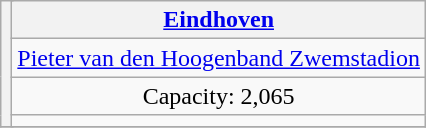<table class="wikitable" style="text-align:center">
<tr>
<th rowspan="4" colspan="2"></th>
<th><a href='#'>Eindhoven</a></th>
</tr>
<tr>
<td><a href='#'>Pieter van den Hoogenband Zwemstadion</a></td>
</tr>
<tr>
<td>Capacity: 2,065</td>
</tr>
<tr>
<td></td>
</tr>
<tr>
</tr>
</table>
